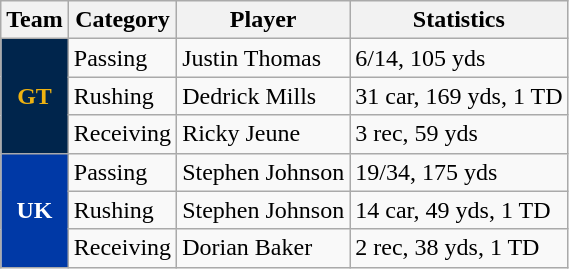<table class="wikitable">
<tr>
<th>Team</th>
<th>Category</th>
<th>Player</th>
<th>Statistics</th>
</tr>
<tr>
<td rowspan=3 style="background:#00254c; color:#eeb211; text-align:center;"><strong>GT</strong></td>
<td>Passing</td>
<td>Justin Thomas</td>
<td>6/14, 105 yds</td>
</tr>
<tr>
<td>Rushing</td>
<td>Dedrick Mills</td>
<td>31 car, 169 yds, 1 TD</td>
</tr>
<tr>
<td>Receiving</td>
<td>Ricky Jeune</td>
<td>3 rec, 59 yds</td>
</tr>
<tr>
<td rowspan=3 style="background:#0039a6; color:#ffffff; text-align:center;"><strong>UK</strong></td>
<td>Passing</td>
<td>Stephen Johnson</td>
<td>19/34, 175 yds</td>
</tr>
<tr>
<td>Rushing</td>
<td>Stephen Johnson</td>
<td>14 car, 49 yds, 1 TD</td>
</tr>
<tr>
<td>Receiving</td>
<td>Dorian Baker</td>
<td>2 rec, 38 yds, 1 TD</td>
</tr>
</table>
